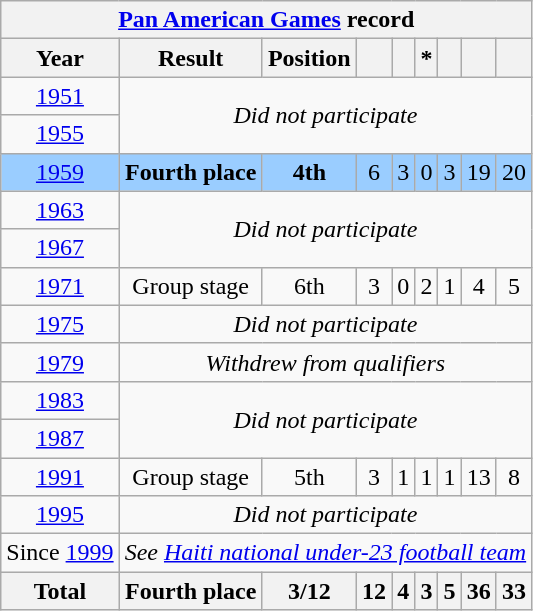<table class="wikitable" style="text-align: center;">
<tr>
<th colspan=9><a href='#'>Pan American Games</a> record</th>
</tr>
<tr>
<th>Year</th>
<th>Result</th>
<th>Position</th>
<th></th>
<th></th>
<th>*</th>
<th></th>
<th></th>
<th></th>
</tr>
<tr>
<td> <a href='#'>1951</a></td>
<td colspan=9 rowspan=2><em>Did not participate</em></td>
</tr>
<tr>
<td> <a href='#'>1955</a></td>
</tr>
<tr style="background:#9acdff">
<td> <a href='#'>1959</a></td>
<td><strong>Fourth place</strong></td>
<td><strong>4th</strong></td>
<td>6</td>
<td>3</td>
<td>0</td>
<td>3</td>
<td>19</td>
<td>20</td>
</tr>
<tr>
<td> <a href='#'>1963</a></td>
<td colspan=9 rowspan=2><em>Did not participate</em></td>
</tr>
<tr>
<td> <a href='#'>1967</a></td>
</tr>
<tr>
<td> <a href='#'>1971</a></td>
<td>Group stage</td>
<td>6th</td>
<td>3</td>
<td>0</td>
<td>2</td>
<td>1</td>
<td>4</td>
<td>5</td>
</tr>
<tr>
<td> <a href='#'>1975</a></td>
<td colspan=9><em>Did not participate</em></td>
</tr>
<tr>
<td> <a href='#'>1979</a></td>
<td colspan=9><em>Withdrew from qualifiers</em></td>
</tr>
<tr>
<td> <a href='#'>1983</a></td>
<td colspan=9 rowspan=2><em>Did not participate</em></td>
</tr>
<tr>
<td> <a href='#'>1987</a></td>
</tr>
<tr>
<td> <a href='#'>1991</a></td>
<td>Group stage</td>
<td>5th</td>
<td>3</td>
<td>1</td>
<td>1</td>
<td>1</td>
<td>13</td>
<td>8</td>
</tr>
<tr>
<td> <a href='#'>1995</a></td>
<td colspan=9><em>Did not participate</em></td>
</tr>
<tr>
<td>Since <a href='#'>1999</a></td>
<td colspan=9><em>See <a href='#'>Haiti national under-23 football team</a></em></td>
</tr>
<tr>
<th>Total</th>
<th>Fourth place</th>
<th>3/12</th>
<th>12</th>
<th>4</th>
<th>3</th>
<th>5</th>
<th>36</th>
<th>33</th>
</tr>
</table>
